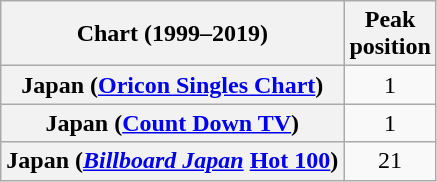<table class="wikitable sortable plainrowheaders" style="text-align:center">
<tr>
<th scope="col">Chart (1999–2019)</th>
<th scope="col">Peak<br> position</th>
</tr>
<tr>
<th scope="row">Japan (<a href='#'>Oricon Singles Chart</a>)</th>
<td>1</td>
</tr>
<tr>
<th scope="row">Japan (<a href='#'>Count Down TV</a>)</th>
<td>1</td>
</tr>
<tr>
<th scope="row">Japan (<em><a href='#'>Billboard Japan</a></em> <a href='#'>Hot 100</a>)</th>
<td>21</td>
</tr>
</table>
